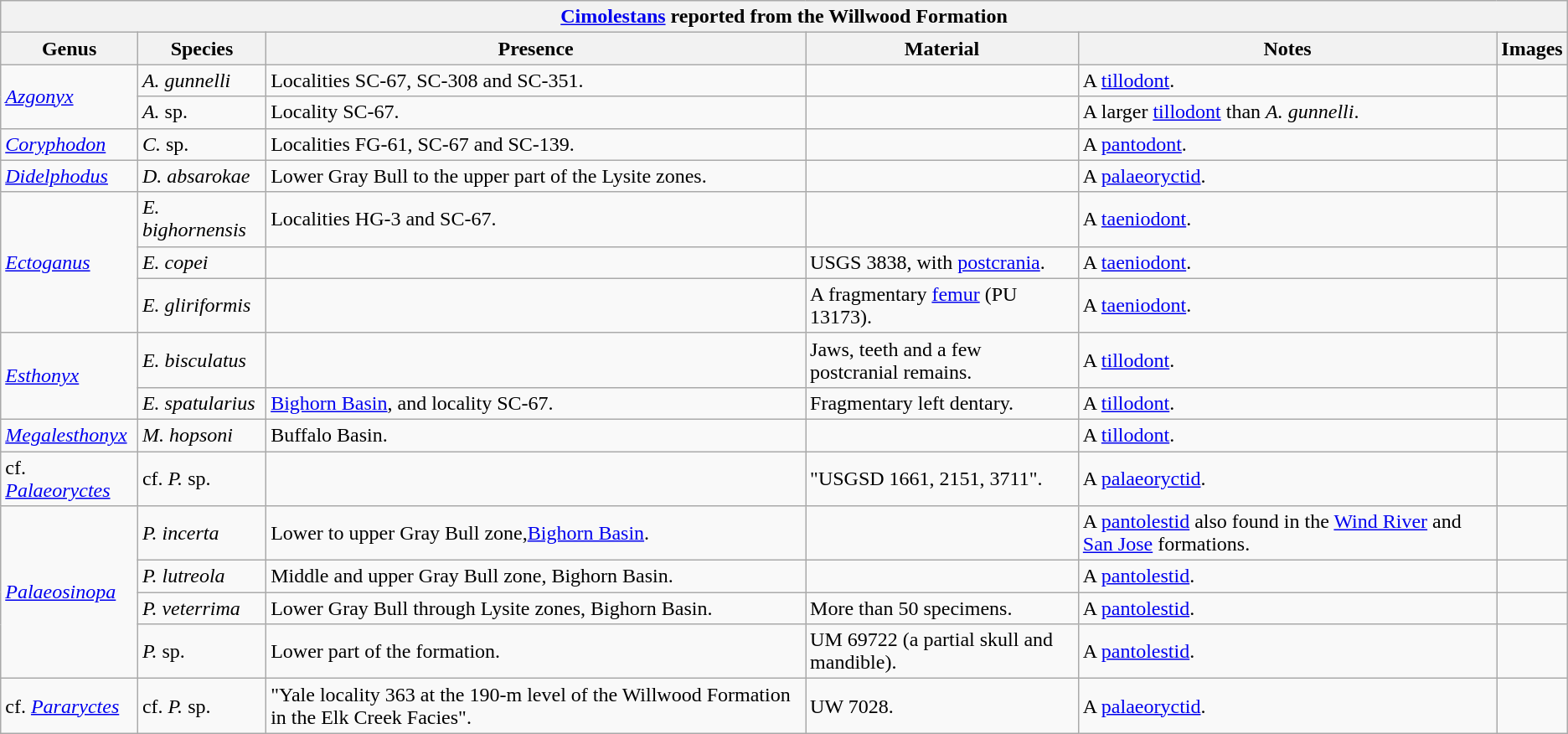<table class="wikitable" align="center">
<tr>
<th colspan="6" align="center"><strong><a href='#'>Cimolestans</a> reported from the Willwood Formation</strong></th>
</tr>
<tr>
<th>Genus</th>
<th>Species</th>
<th>Presence</th>
<th><strong>Material</strong></th>
<th>Notes</th>
<th>Images</th>
</tr>
<tr>
<td rowspan=2><em><a href='#'>Azgonyx</a></em></td>
<td><em>A. gunnelli</em></td>
<td>Localities SC-67, SC-308 and SC-351.</td>
<td></td>
<td>A <a href='#'>tillodont</a>.</td>
<td></td>
</tr>
<tr>
<td><em>A.</em> sp.</td>
<td>Locality SC-67.</td>
<td></td>
<td>A larger <a href='#'>tillodont</a> than <em>A. gunnelli</em>.</td>
<td></td>
</tr>
<tr>
<td><em><a href='#'>Coryphodon</a></em></td>
<td><em>C.</em> sp.</td>
<td>Localities FG-61, SC-67 and SC-139.</td>
<td></td>
<td>A <a href='#'>pantodont</a>.</td>
<td></td>
</tr>
<tr>
<td><em><a href='#'>Didelphodus</a></em></td>
<td><em>D. absarokae</em></td>
<td>Lower Gray Bull to the upper part of the Lysite zones.</td>
<td></td>
<td>A <a href='#'>palaeoryctid</a>.</td>
<td></td>
</tr>
<tr>
<td rowspan=3><em><a href='#'>Ectoganus</a></em></td>
<td><em>E. bighornensis</em></td>
<td>Localities HG-3 and SC-67.</td>
<td></td>
<td>A <a href='#'>taeniodont</a>.</td>
<td></td>
</tr>
<tr>
<td><em>E. copei</em></td>
<td></td>
<td>USGS 3838, with <a href='#'>postcrania</a>.</td>
<td>A <a href='#'>taeniodont</a>.</td>
<td></td>
</tr>
<tr>
<td><em>E. gliriformis</em></td>
<td></td>
<td>A fragmentary <a href='#'>femur</a> (PU 13173).</td>
<td>A <a href='#'>taeniodont</a>.</td>
<td></td>
</tr>
<tr>
<td rowspan=2><em><a href='#'>Esthonyx</a></em></td>
<td><em>E. bisculatus</em></td>
<td></td>
<td>Jaws, teeth and a few postcranial remains.</td>
<td>A <a href='#'>tillodont</a>.</td>
<td></td>
</tr>
<tr>
<td><em>E. spatularius</em></td>
<td><a href='#'>Bighorn Basin</a>, and locality SC-67.</td>
<td>Fragmentary left dentary.</td>
<td>A <a href='#'>tillodont</a>.</td>
<td></td>
</tr>
<tr>
<td><em><a href='#'>Megalesthonyx</a></em></td>
<td><em>M. hopsoni</em></td>
<td>Buffalo Basin.</td>
<td></td>
<td>A <a href='#'>tillodont</a>.</td>
<td></td>
</tr>
<tr>
<td>cf. <em><a href='#'>Palaeoryctes</a></em></td>
<td>cf. <em>P.</em> sp.</td>
<td></td>
<td>"USGSD 1661, 2151, 3711".</td>
<td>A <a href='#'>palaeoryctid</a>.</td>
<td></td>
</tr>
<tr>
<td rowspan=4><em><a href='#'>Palaeosinopa</a></em></td>
<td><em>P. incerta</em></td>
<td>Lower to upper Gray Bull zone,<a href='#'>Bighorn Basin</a>.</td>
<td></td>
<td>A <a href='#'>pantolestid</a> also found in the <a href='#'>Wind River</a> and <a href='#'>San Jose</a> formations.</td>
<td></td>
</tr>
<tr>
<td><em>P. lutreola</em></td>
<td>Middle and upper Gray Bull zone, Bighorn Basin.</td>
<td></td>
<td>A <a href='#'>pantolestid</a>.</td>
<td></td>
</tr>
<tr>
<td><em>P. veterrima</em></td>
<td>Lower Gray Bull through Lysite zones, Bighorn Basin.</td>
<td>More than 50 specimens.</td>
<td>A <a href='#'>pantolestid</a>.</td>
<td></td>
</tr>
<tr>
<td><em>P.</em> sp.</td>
<td>Lower part of the formation.</td>
<td>UM 69722 (a partial skull and mandible).</td>
<td>A <a href='#'>pantolestid</a>.</td>
<td></td>
</tr>
<tr>
<td>cf. <em><a href='#'>Pararyctes</a></em></td>
<td>cf. <em>P.</em> sp.</td>
<td>"Yale locality 363 at the 190-m level of the Willwood Formation in the Elk Creek Facies".</td>
<td>UW 7028.</td>
<td>A <a href='#'>palaeoryctid</a>.</td>
<td></td>
</tr>
</table>
